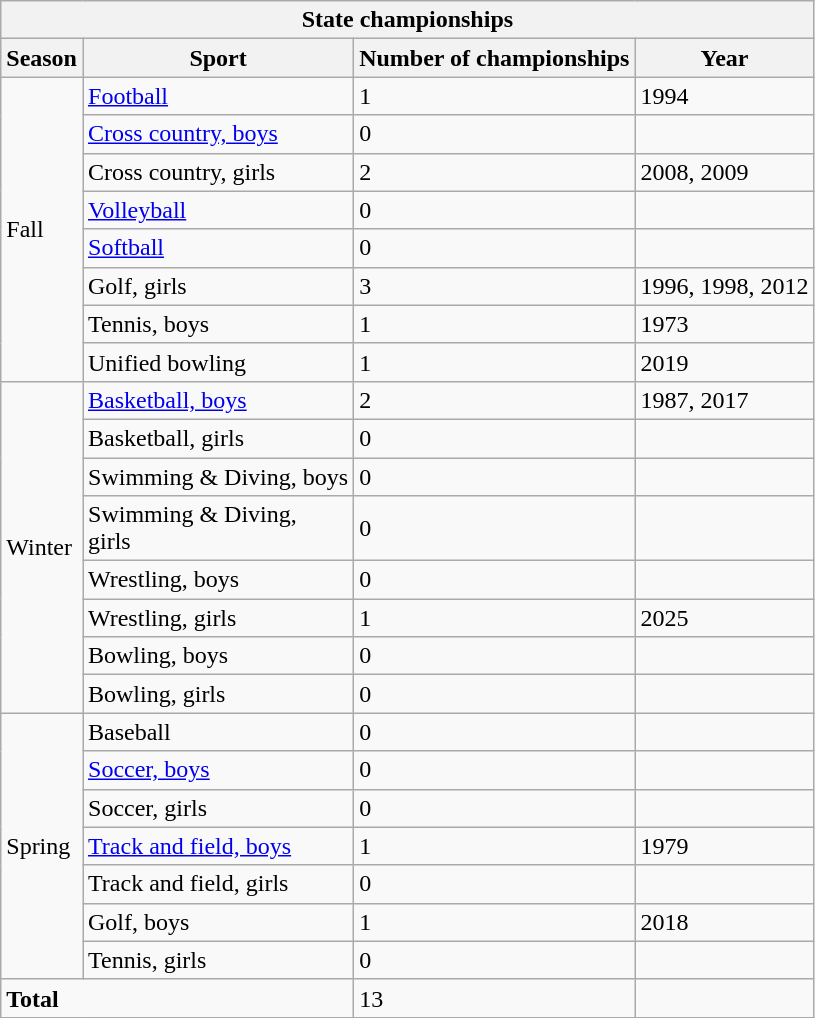<table class="wikitable">
<tr>
<th colspan="4">State championships</th>
</tr>
<tr>
<th>Season</th>
<th>Sport</th>
<th>Number of championships</th>
<th>Year</th>
</tr>
<tr>
<td rowspan="8">Fall</td>
<td><a href='#'>Football</a></td>
<td>1</td>
<td>1994</td>
</tr>
<tr>
<td><a href='#'>Cross country, boys</a></td>
<td>0</td>
<td></td>
</tr>
<tr>
<td>Cross country, girls</td>
<td>2</td>
<td>2008, 2009</td>
</tr>
<tr>
<td><a href='#'>Volleyball</a></td>
<td>0</td>
<td></td>
</tr>
<tr>
<td><a href='#'>Softball</a></td>
<td>0</td>
<td></td>
</tr>
<tr>
<td>Golf, girls</td>
<td>3</td>
<td>1996, 1998, 2012</td>
</tr>
<tr>
<td>Tennis, boys</td>
<td>1</td>
<td>1973</td>
</tr>
<tr>
<td>Unified bowling</td>
<td>1</td>
<td>2019</td>
</tr>
<tr>
<td rowspan="8">Winter</td>
<td><a href='#'>Basketball, boys</a></td>
<td>2</td>
<td>1987, 2017</td>
</tr>
<tr>
<td>Basketball, girls</td>
<td>0</td>
<td></td>
</tr>
<tr>
<td>Swimming & Diving, boys</td>
<td>0</td>
<td></td>
</tr>
<tr>
<td>Swimming & Diving,<br>girls</td>
<td>0</td>
<td></td>
</tr>
<tr>
<td>Wrestling, boys</td>
<td>0</td>
<td></td>
</tr>
<tr>
<td>Wrestling, girls</td>
<td>1</td>
<td>2025</td>
</tr>
<tr>
<td>Bowling, boys</td>
<td>0</td>
<td></td>
</tr>
<tr>
<td>Bowling, girls</td>
<td>0</td>
<td></td>
</tr>
<tr>
<td rowspan="7">Spring</td>
<td>Baseball</td>
<td>0</td>
<td></td>
</tr>
<tr>
<td><a href='#'>Soccer, boys</a></td>
<td>0</td>
<td></td>
</tr>
<tr>
<td>Soccer, girls</td>
<td>0</td>
<td></td>
</tr>
<tr>
<td><a href='#'>Track and field, boys</a></td>
<td>1</td>
<td>1979</td>
</tr>
<tr>
<td>Track and field, girls</td>
<td>0</td>
<td></td>
</tr>
<tr>
<td>Golf, boys</td>
<td>1</td>
<td>2018</td>
</tr>
<tr>
<td>Tennis, girls</td>
<td>0</td>
<td></td>
</tr>
<tr>
<td colspan="2"><strong>Total</strong></td>
<td>13</td>
<td></td>
</tr>
</table>
